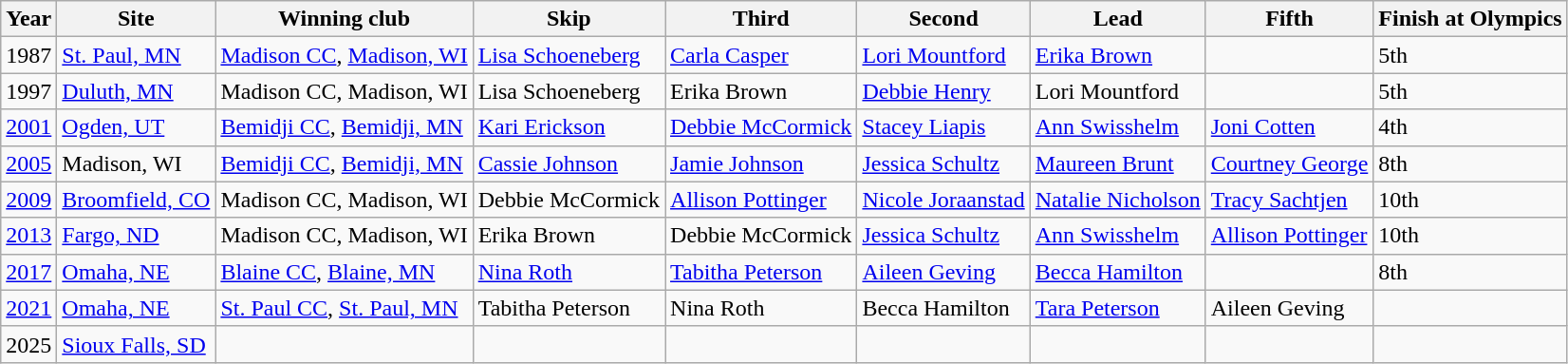<table class="wikitable">
<tr>
<th>Year</th>
<th>Site</th>
<th>Winning club</th>
<th>Skip</th>
<th>Third</th>
<th>Second</th>
<th>Lead</th>
<th>Fifth</th>
<th>Finish at Olympics</th>
</tr>
<tr>
<td>1987</td>
<td><a href='#'>St. Paul, MN</a></td>
<td><a href='#'>Madison CC</a>, <a href='#'>Madison, WI</a></td>
<td><a href='#'>Lisa Schoeneberg</a></td>
<td><a href='#'>Carla Casper</a></td>
<td><a href='#'>Lori Mountford</a></td>
<td><a href='#'>Erika Brown</a></td>
<td></td>
<td>5th</td>
</tr>
<tr>
<td>1997</td>
<td><a href='#'>Duluth, MN</a></td>
<td>Madison CC, Madison, WI</td>
<td>Lisa Schoeneberg</td>
<td>Erika Brown</td>
<td><a href='#'>Debbie Henry</a></td>
<td>Lori Mountford</td>
<td></td>
<td>5th</td>
</tr>
<tr>
<td><a href='#'>2001</a></td>
<td><a href='#'>Ogden, UT</a></td>
<td><a href='#'>Bemidji CC</a>, <a href='#'>Bemidji, MN</a></td>
<td><a href='#'>Kari Erickson</a></td>
<td><a href='#'>Debbie McCormick</a></td>
<td><a href='#'>Stacey Liapis</a></td>
<td><a href='#'>Ann Swisshelm</a></td>
<td><a href='#'>Joni Cotten</a></td>
<td>4th</td>
</tr>
<tr>
<td><a href='#'>2005</a></td>
<td>Madison, WI</td>
<td><a href='#'>Bemidji CC</a>, <a href='#'>Bemidji, MN</a></td>
<td><a href='#'>Cassie Johnson</a></td>
<td><a href='#'>Jamie Johnson</a></td>
<td><a href='#'>Jessica Schultz</a></td>
<td><a href='#'>Maureen Brunt</a></td>
<td><a href='#'>Courtney George</a></td>
<td>8th</td>
</tr>
<tr>
<td><a href='#'>2009</a></td>
<td><a href='#'>Broomfield, CO</a></td>
<td>Madison CC, Madison, WI</td>
<td>Debbie McCormick</td>
<td><a href='#'>Allison Pottinger</a></td>
<td><a href='#'>Nicole Joraanstad</a></td>
<td><a href='#'>Natalie Nicholson</a></td>
<td><a href='#'>Tracy Sachtjen</a></td>
<td>10th</td>
</tr>
<tr>
<td><a href='#'>2013</a></td>
<td><a href='#'>Fargo, ND</a></td>
<td>Madison CC, Madison, WI</td>
<td>Erika Brown</td>
<td>Debbie McCormick</td>
<td><a href='#'>Jessica Schultz</a></td>
<td><a href='#'>Ann Swisshelm</a></td>
<td><a href='#'>Allison Pottinger</a></td>
<td>10th</td>
</tr>
<tr>
<td><a href='#'>2017</a></td>
<td><a href='#'>Omaha, NE</a></td>
<td><a href='#'>Blaine CC</a>, <a href='#'>Blaine, MN</a></td>
<td><a href='#'>Nina Roth</a></td>
<td><a href='#'>Tabitha Peterson</a></td>
<td><a href='#'>Aileen Geving</a></td>
<td><a href='#'>Becca Hamilton</a></td>
<td></td>
<td>8th</td>
</tr>
<tr>
<td><a href='#'>2021</a></td>
<td><a href='#'>Omaha, NE</a></td>
<td><a href='#'>St. Paul CC</a>, <a href='#'>St. Paul, MN</a></td>
<td>Tabitha Peterson</td>
<td>Nina Roth</td>
<td>Becca Hamilton</td>
<td><a href='#'>Tara Peterson</a></td>
<td>Aileen Geving</td>
<td></td>
</tr>
<tr>
<td>2025</td>
<td><a href='#'>Sioux Falls, SD</a></td>
<td></td>
<td></td>
<td></td>
<td></td>
<td></td>
<td></td>
<td></td>
</tr>
</table>
